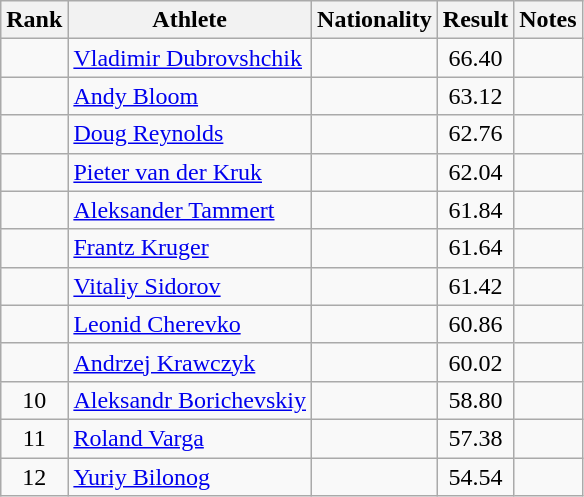<table class="wikitable sortable" style="text-align:center">
<tr>
<th>Rank</th>
<th>Athlete</th>
<th>Nationality</th>
<th>Result</th>
<th>Notes</th>
</tr>
<tr>
<td></td>
<td align=left><a href='#'>Vladimir Dubrovshchik</a></td>
<td align=left></td>
<td>66.40</td>
<td></td>
</tr>
<tr>
<td></td>
<td align=left><a href='#'>Andy Bloom</a></td>
<td align=left></td>
<td>63.12</td>
<td></td>
</tr>
<tr>
<td></td>
<td align=left><a href='#'>Doug Reynolds</a></td>
<td align=left></td>
<td>62.76</td>
<td></td>
</tr>
<tr>
<td></td>
<td align=left><a href='#'>Pieter van der Kruk</a></td>
<td align=left></td>
<td>62.04</td>
<td></td>
</tr>
<tr>
<td></td>
<td align=left><a href='#'>Aleksander Tammert</a></td>
<td align=left></td>
<td>61.84</td>
<td></td>
</tr>
<tr>
<td></td>
<td align=left><a href='#'>Frantz Kruger</a></td>
<td align=left></td>
<td>61.64</td>
<td></td>
</tr>
<tr>
<td></td>
<td align=left><a href='#'>Vitaliy Sidorov</a></td>
<td align=left></td>
<td>61.42</td>
<td></td>
</tr>
<tr>
<td></td>
<td align=left><a href='#'>Leonid Cherevko</a></td>
<td align=left></td>
<td>60.86</td>
<td></td>
</tr>
<tr>
<td></td>
<td align=left><a href='#'>Andrzej Krawczyk</a></td>
<td align=left></td>
<td>60.02</td>
<td></td>
</tr>
<tr>
<td>10</td>
<td align=left><a href='#'>Aleksandr Borichevskiy</a></td>
<td align=left></td>
<td>58.80</td>
<td></td>
</tr>
<tr>
<td>11</td>
<td align=left><a href='#'>Roland Varga</a></td>
<td align=left></td>
<td>57.38</td>
<td></td>
</tr>
<tr>
<td>12</td>
<td align=left><a href='#'>Yuriy Bilonog</a></td>
<td align=left></td>
<td>54.54</td>
<td></td>
</tr>
</table>
